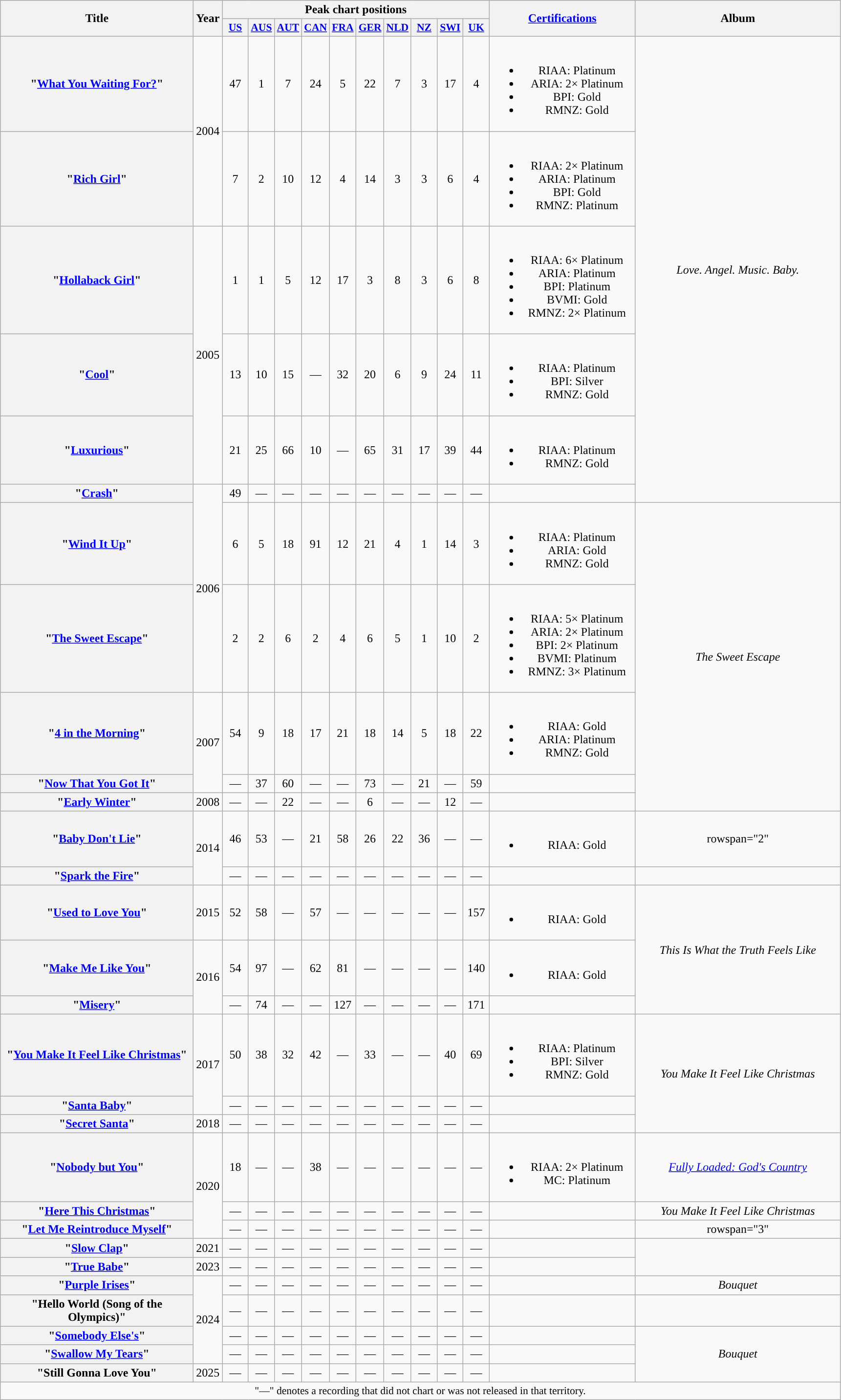<table class="wikitable plainrowheaders" style="text-align:center;">
<tr>
<th scope="col" rowspan="2" style="width:16em;">Title</th>
<th scope="col" rowspan="2">Year</th>
<th scope="col" colspan="10">Peak chart positions</th>
<th scope="col" rowspan="2" style="width:12em;"><a href='#'>Certifications</a></th>
<th scope="col" rowspan="2" style="width:17em;">Album</th>
</tr>
<tr>
<th scope="col" style="width:2em;font-size:90%;"><a href='#'>US</a><br></th>
<th scope="col" style="width:2em;font-size:90%;"><a href='#'>AUS</a><br></th>
<th scope="col" style="width:2em;font-size:90%;"><a href='#'>AUT</a><br></th>
<th scope="col" style="width:2em;font-size:90%;"><a href='#'>CAN</a><br></th>
<th scope="col" style="width:2em;font-size:90%;"><a href='#'>FRA</a><br></th>
<th scope="col" style="width:2em;font-size:90%;"><a href='#'>GER</a><br></th>
<th scope="col" style="width:2em;font-size:90%;"><a href='#'>NLD</a><br></th>
<th scope="col" style="width:2em;font-size:90%;"><a href='#'>NZ</a><br></th>
<th scope="col" style="width:2em;font-size:90%;"><a href='#'>SWI</a><br></th>
<th scope="col" style="width:2em;font-size:90%;"><a href='#'>UK</a><br></th>
</tr>
<tr>
<th scope="row">"<a href='#'>What You Waiting For?</a>"</th>
<td rowspan="2">2004</td>
<td>47</td>
<td>1</td>
<td>7</td>
<td>24</td>
<td>5</td>
<td>22</td>
<td>7</td>
<td>3</td>
<td>17</td>
<td>4</td>
<td><br><ul><li>RIAA: Platinum</li><li>ARIA: 2× Platinum</li><li>BPI: Gold</li><li>RMNZ: Gold</li></ul></td>
<td rowspan="6"><em>Love. Angel. Music. Baby.</em></td>
</tr>
<tr>
<th scope="row">"<a href='#'>Rich Girl</a>"<br></th>
<td>7</td>
<td>2</td>
<td>10</td>
<td>12</td>
<td>4</td>
<td>14</td>
<td>3</td>
<td>3</td>
<td>6</td>
<td>4</td>
<td><br><ul><li>RIAA: 2× Platinum</li><li>ARIA: Platinum</li><li>BPI: Gold</li><li>RMNZ: Platinum</li></ul></td>
</tr>
<tr>
<th scope="row">"<a href='#'>Hollaback Girl</a>"</th>
<td rowspan="3">2005</td>
<td>1</td>
<td>1</td>
<td>5</td>
<td>12</td>
<td>17</td>
<td>3</td>
<td>8</td>
<td>3</td>
<td>6</td>
<td>8</td>
<td><br><ul><li>RIAA: 6× Platinum</li><li>ARIA: Platinum</li><li>BPI: Platinum</li><li>BVMI: Gold</li><li>RMNZ: 2× Platinum</li></ul></td>
</tr>
<tr>
<th scope="row">"<a href='#'>Cool</a>"</th>
<td>13</td>
<td>10</td>
<td>15</td>
<td>—</td>
<td>32</td>
<td>20</td>
<td>6</td>
<td>9</td>
<td>24</td>
<td>11</td>
<td><br><ul><li>RIAA: Platinum</li><li>BPI: Silver</li><li>RMNZ: Gold</li></ul></td>
</tr>
<tr>
<th scope="row">"<a href='#'>Luxurious</a>"<br></th>
<td>21</td>
<td>25</td>
<td>66</td>
<td>10</td>
<td>—</td>
<td>65</td>
<td>31</td>
<td>17</td>
<td>39</td>
<td>44</td>
<td><br><ul><li>RIAA: Platinum</li><li>RMNZ: Gold</li></ul></td>
</tr>
<tr>
<th scope="row">"<a href='#'>Crash</a>"</th>
<td rowspan="3">2006</td>
<td>49</td>
<td>—</td>
<td>—</td>
<td>—</td>
<td>—</td>
<td>—</td>
<td>—</td>
<td>—</td>
<td>—</td>
<td>—</td>
<td></td>
</tr>
<tr>
<th scope="row">"<a href='#'>Wind It Up</a>"</th>
<td>6</td>
<td>5</td>
<td>18</td>
<td>91</td>
<td>12</td>
<td>21</td>
<td>4</td>
<td>1</td>
<td>14</td>
<td>3</td>
<td><br><ul><li>RIAA: Platinum</li><li>ARIA: Gold</li><li>RMNZ: Gold</li></ul></td>
<td rowspan="5"><em>The Sweet Escape</em></td>
</tr>
<tr>
<th scope="row">"<a href='#'>The Sweet Escape</a>"<br></th>
<td>2</td>
<td>2</td>
<td>6</td>
<td>2</td>
<td>4</td>
<td>6</td>
<td>5</td>
<td>1</td>
<td>10</td>
<td>2</td>
<td><br><ul><li>RIAA: 5× Platinum</li><li>ARIA: 2× Platinum</li><li>BPI: 2× Platinum</li><li>BVMI: Platinum</li><li>RMNZ: 3× Platinum</li></ul></td>
</tr>
<tr>
<th scope="row">"<a href='#'>4 in the Morning</a>"</th>
<td rowspan="2">2007</td>
<td>54</td>
<td>9</td>
<td>18</td>
<td>17</td>
<td>21</td>
<td>18</td>
<td>14</td>
<td>5</td>
<td>18</td>
<td>22</td>
<td><br><ul><li>RIAA: Gold</li><li>ARIA: Platinum</li><li>RMNZ: Gold</li></ul></td>
</tr>
<tr>
<th scope="row">"<a href='#'>Now That You Got It</a>"<br></th>
<td>—</td>
<td>37</td>
<td>60</td>
<td>—</td>
<td>—</td>
<td>73</td>
<td>—</td>
<td>21</td>
<td>—</td>
<td>59</td>
<td></td>
</tr>
<tr>
<th scope="row">"<a href='#'>Early Winter</a>"</th>
<td>2008</td>
<td>—</td>
<td>—</td>
<td>22</td>
<td>—</td>
<td>—</td>
<td>6</td>
<td>—</td>
<td>—</td>
<td>12</td>
<td>—</td>
<td></td>
</tr>
<tr>
<th scope="row">"<a href='#'>Baby Don't Lie</a>"</th>
<td rowspan="2">2014</td>
<td>46</td>
<td>53</td>
<td>—</td>
<td>21</td>
<td>58</td>
<td>26</td>
<td>22</td>
<td>36</td>
<td>—</td>
<td>—</td>
<td><br><ul><li>RIAA: Gold</li></ul></td>
<td>rowspan="2" </td>
</tr>
<tr>
<th scope="row">"<a href='#'>Spark the Fire</a>"</th>
<td>—</td>
<td>—</td>
<td>—</td>
<td>—</td>
<td>—</td>
<td>—</td>
<td>—</td>
<td>—</td>
<td>—</td>
<td>—</td>
<td></td>
</tr>
<tr>
<th scope="row">"<a href='#'>Used to Love You</a>"</th>
<td>2015</td>
<td>52</td>
<td>58</td>
<td>—</td>
<td>57</td>
<td>—</td>
<td>—</td>
<td>—</td>
<td>—</td>
<td>—</td>
<td>157</td>
<td><br><ul><li>RIAA: Gold</li></ul></td>
<td rowspan="3"><em>This Is What the Truth Feels Like</em></td>
</tr>
<tr>
<th scope="row">"<a href='#'>Make Me Like You</a>"</th>
<td rowspan="2">2016</td>
<td>54</td>
<td>97</td>
<td>—</td>
<td>62</td>
<td>81</td>
<td>—</td>
<td>—</td>
<td>—</td>
<td>—</td>
<td>140</td>
<td><br><ul><li>RIAA: Gold</li></ul></td>
</tr>
<tr>
<th scope="row">"<a href='#'>Misery</a>"</th>
<td>—</td>
<td>74</td>
<td>—</td>
<td>—</td>
<td>127</td>
<td>—</td>
<td>—</td>
<td>—</td>
<td>—</td>
<td>171</td>
<td></td>
</tr>
<tr>
<th scope="row">"<a href='#'>You Make It Feel Like Christmas</a>"<br></th>
<td rowspan="2">2017</td>
<td>50</td>
<td>38</td>
<td>32</td>
<td>42</td>
<td>—</td>
<td>33</td>
<td>—</td>
<td>—</td>
<td>40</td>
<td>69</td>
<td><br><ul><li>RIAA: Platinum</li><li>BPI: Silver</li><li>RMNZ: Gold</li></ul></td>
<td rowspan="3"><em>You Make It Feel Like Christmas</em></td>
</tr>
<tr>
<th scope="row">"<a href='#'>Santa Baby</a>"</th>
<td>—</td>
<td>—</td>
<td>—</td>
<td>—</td>
<td>—</td>
<td>—</td>
<td>—</td>
<td>—</td>
<td>—</td>
<td>—</td>
<td></td>
</tr>
<tr>
<th scope="row">"<a href='#'>Secret Santa</a>"</th>
<td>2018</td>
<td>—</td>
<td>—</td>
<td>—</td>
<td>—</td>
<td>—</td>
<td>—</td>
<td>—</td>
<td>—</td>
<td>—</td>
<td>—</td>
<td></td>
</tr>
<tr>
<th scope="row">"<a href='#'>Nobody but You</a>"<br></th>
<td rowspan="3">2020</td>
<td>18</td>
<td>—</td>
<td>—</td>
<td>38</td>
<td>—</td>
<td>—</td>
<td>—</td>
<td>—</td>
<td>—</td>
<td>—</td>
<td><br><ul><li>RIAA: 2× Platinum</li><li>MC: Platinum</li></ul></td>
<td><em><a href='#'>Fully Loaded: God's Country</a></em></td>
</tr>
<tr>
<th scope="row">"<a href='#'>Here This Christmas</a>"</th>
<td>—</td>
<td>—</td>
<td>—</td>
<td>—</td>
<td>—</td>
<td>—</td>
<td>—</td>
<td>—</td>
<td>—</td>
<td>—</td>
<td></td>
<td><em>You Make It Feel Like Christmas</em></td>
</tr>
<tr>
<th scope="row">"<a href='#'>Let Me Reintroduce Myself</a>"</th>
<td>—</td>
<td>—</td>
<td>—</td>
<td>—</td>
<td>—</td>
<td>—</td>
<td>—</td>
<td>—</td>
<td>—</td>
<td>—</td>
<td></td>
<td>rowspan="3" </td>
</tr>
<tr>
<th scope="row">"<a href='#'>Slow Clap</a>"<br></th>
<td>2021</td>
<td>—</td>
<td>—</td>
<td>—</td>
<td>—</td>
<td>—</td>
<td>—</td>
<td>—</td>
<td>—</td>
<td>—</td>
<td>—</td>
<td></td>
</tr>
<tr>
<th scope="row">"<a href='#'>True Babe</a>"</th>
<td>2023</td>
<td>—</td>
<td>—</td>
<td>—</td>
<td>—</td>
<td>—</td>
<td>—</td>
<td>—</td>
<td>—</td>
<td>—</td>
<td>—</td>
<td></td>
</tr>
<tr>
<th scope="row">"<a href='#'>Purple Irises</a>"<br></th>
<td rowspan="4”">2024</td>
<td>—</td>
<td>—</td>
<td>—</td>
<td>—</td>
<td>—</td>
<td>—</td>
<td>—</td>
<td>—</td>
<td>—</td>
<td>—</td>
<td></td>
<td><em>Bouquet</em></td>
</tr>
<tr>
<th scope="row">"Hello World (Song of the Olympics)"<br></th>
<td>—</td>
<td>—</td>
<td>—</td>
<td>—</td>
<td>—</td>
<td>—</td>
<td>—</td>
<td>—</td>
<td>—</td>
<td>—</td>
<td></td>
<td></td>
</tr>
<tr>
<th scope="row">"<a href='#'>Somebody Else's</a>"</th>
<td>—</td>
<td>—</td>
<td>—</td>
<td>—</td>
<td>—</td>
<td>—</td>
<td>—</td>
<td>—</td>
<td>—</td>
<td>—</td>
<td></td>
<td rowspan="3"><em>Bouquet</em></td>
</tr>
<tr>
<th scope="row">"<a href='#'>Swallow My Tears</a>"</th>
<td>—</td>
<td>—</td>
<td>—</td>
<td>—</td>
<td>—</td>
<td>—</td>
<td>—</td>
<td>—</td>
<td>—</td>
<td>—</td>
<td></td>
</tr>
<tr>
<th scope="row">"Still Gonna Love You"</th>
<td>2025</td>
<td>—</td>
<td>—</td>
<td>—</td>
<td>—</td>
<td>—</td>
<td>—</td>
<td>—</td>
<td>—</td>
<td>—</td>
<td>—</td>
<td></td>
</tr>
<tr>
<td colspan="14" style="font-size:90%">"—" denotes a recording that did not chart or was not released in that territory.</td>
</tr>
</table>
